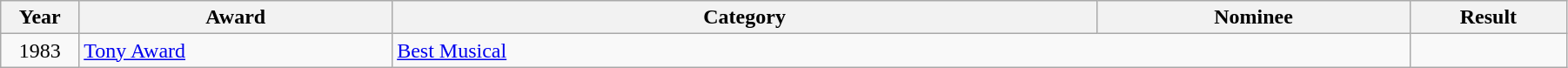<table class="wikitable" style="width:95%;">
<tr>
<th style="width:5%;">Year</th>
<th style="width:20%;">Award</th>
<th style="width:45%;">Category</th>
<th style="width:20%;">Nominee</th>
<th style="width:10%;">Result</th>
</tr>
<tr>
<td style="text-align:center;">1983</td>
<td><a href='#'>Tony Award</a></td>
<td colspan="2"><a href='#'>Best Musical</a></td>
<td></td>
</tr>
</table>
